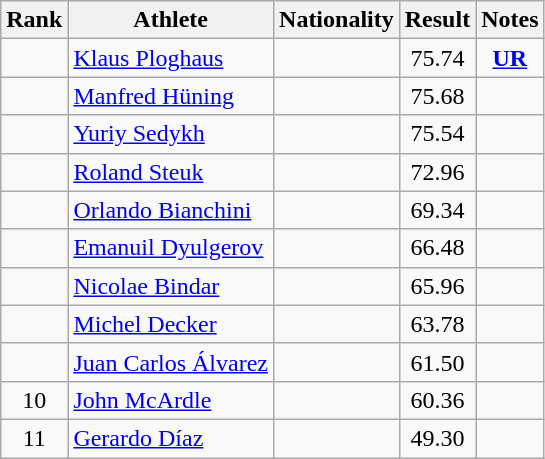<table class="wikitable sortable" style="text-align:center">
<tr>
<th>Rank</th>
<th>Athlete</th>
<th>Nationality</th>
<th>Result</th>
<th>Notes</th>
</tr>
<tr>
<td></td>
<td align=left><a href='#'>Klaus Ploghaus</a></td>
<td align=left></td>
<td>75.74</td>
<td><strong><a href='#'>UR</a></strong></td>
</tr>
<tr>
<td></td>
<td align=left><a href='#'>Manfred Hüning</a></td>
<td align=left></td>
<td>75.68</td>
<td></td>
</tr>
<tr>
<td></td>
<td align=left><a href='#'>Yuriy Sedykh</a></td>
<td align=left></td>
<td>75.54</td>
<td></td>
</tr>
<tr>
<td></td>
<td align=left><a href='#'>Roland Steuk</a></td>
<td align=left></td>
<td>72.96</td>
<td></td>
</tr>
<tr>
<td></td>
<td align=left><a href='#'>Orlando Bianchini</a></td>
<td align=left></td>
<td>69.34</td>
<td></td>
</tr>
<tr>
<td></td>
<td align=left><a href='#'>Emanuil Dyulgerov</a></td>
<td align=left></td>
<td>66.48</td>
<td></td>
</tr>
<tr>
<td></td>
<td align=left><a href='#'>Nicolae Bindar</a></td>
<td align=left></td>
<td>65.96</td>
<td></td>
</tr>
<tr>
<td></td>
<td align=left><a href='#'>Michel Decker</a></td>
<td align=left></td>
<td>63.78</td>
<td></td>
</tr>
<tr>
<td></td>
<td align=left><a href='#'>Juan Carlos Álvarez</a></td>
<td align=left></td>
<td>61.50</td>
<td></td>
</tr>
<tr>
<td>10</td>
<td align=left><a href='#'>John McArdle</a></td>
<td align=left></td>
<td>60.36</td>
<td></td>
</tr>
<tr>
<td>11</td>
<td align=left><a href='#'>Gerardo Díaz</a></td>
<td align=left></td>
<td>49.30</td>
<td></td>
</tr>
</table>
